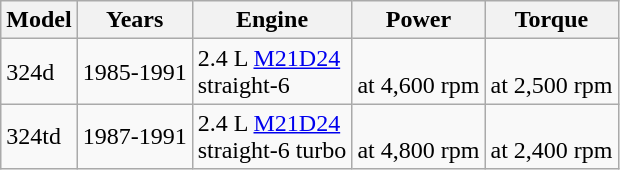<table class="wikitable sortable">
<tr>
<th>Model</th>
<th>Years</th>
<th>Engine</th>
<th>Power</th>
<th>Torque</th>
</tr>
<tr>
<td>324d</td>
<td>1985-1991</td>
<td>2.4 L <a href='#'>M21D24</a> <br> straight-6</td>
<td> <br> at 4,600 rpm</td>
<td> <br> at 2,500 rpm</td>
</tr>
<tr>
<td>324td</td>
<td>1987-1991</td>
<td>2.4 L <a href='#'>M21D24</a> <br> straight-6 turbo</td>
<td> <br> at 4,800 rpm</td>
<td><br> at 2,400 rpm</td>
</tr>
</table>
